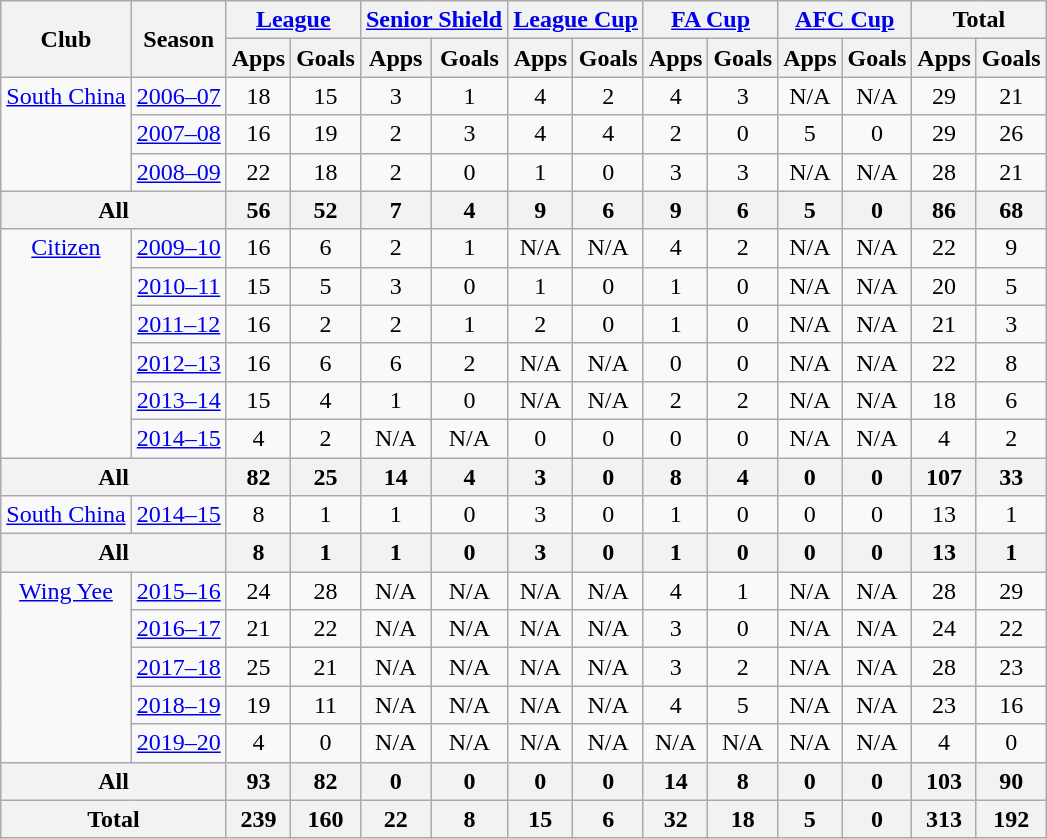<table class="wikitable" style="text-align: center;">
<tr>
<th rowspan="2">Club</th>
<th rowspan="2">Season</th>
<th colspan="2"><a href='#'>League</a></th>
<th colspan="2"><a href='#'>Senior Shield</a></th>
<th colspan="2"><a href='#'>League Cup</a></th>
<th colspan="2"><a href='#'>FA Cup</a></th>
<th colspan="2"><a href='#'>AFC Cup</a></th>
<th colspan="2">Total</th>
</tr>
<tr>
<th>Apps</th>
<th>Goals</th>
<th>Apps</th>
<th>Goals</th>
<th>Apps</th>
<th>Goals</th>
<th>Apps</th>
<th>Goals</th>
<th>Apps</th>
<th>Goals</th>
<th>Apps</th>
<th>Goals</th>
</tr>
<tr>
<td rowspan="3" valign="top"><a href='#'>South China</a></td>
<td><a href='#'>2006–07</a></td>
<td>18</td>
<td>15</td>
<td>3</td>
<td>1</td>
<td>4</td>
<td>2</td>
<td>4</td>
<td>3</td>
<td>N/A</td>
<td>N/A</td>
<td>29</td>
<td>21</td>
</tr>
<tr>
<td><a href='#'>2007–08</a></td>
<td>16</td>
<td>19</td>
<td>2</td>
<td>3</td>
<td>4</td>
<td>4</td>
<td>2</td>
<td>0</td>
<td>5</td>
<td>0</td>
<td>29</td>
<td>26</td>
</tr>
<tr>
<td><a href='#'>2008–09</a></td>
<td>22</td>
<td>18</td>
<td>2</td>
<td>0</td>
<td>1</td>
<td>0</td>
<td>3</td>
<td>3</td>
<td>N/A</td>
<td>N/A</td>
<td>28</td>
<td>21</td>
</tr>
<tr>
<th colspan="2">All</th>
<th>56</th>
<th>52</th>
<th>7</th>
<th>4</th>
<th>9</th>
<th>6</th>
<th>9</th>
<th>6</th>
<th>5</th>
<th>0</th>
<th>86</th>
<th>68</th>
</tr>
<tr>
<td rowspan="6" valign="top"><a href='#'>Citizen</a></td>
<td><a href='#'>2009–10</a></td>
<td>16</td>
<td>6</td>
<td>2</td>
<td>1</td>
<td>N/A</td>
<td>N/A</td>
<td>4</td>
<td>2</td>
<td>N/A</td>
<td>N/A</td>
<td>22</td>
<td>9</td>
</tr>
<tr>
<td><a href='#'>2010–11</a></td>
<td>15</td>
<td>5</td>
<td>3</td>
<td>0</td>
<td>1</td>
<td>0</td>
<td>1</td>
<td>0</td>
<td>N/A</td>
<td>N/A</td>
<td>20</td>
<td>5</td>
</tr>
<tr>
<td><a href='#'>2011–12</a></td>
<td>16</td>
<td>2</td>
<td>2</td>
<td>1</td>
<td>2</td>
<td>0</td>
<td>1</td>
<td>0</td>
<td>N/A</td>
<td>N/A</td>
<td>21</td>
<td>3</td>
</tr>
<tr>
<td><a href='#'>2012–13</a></td>
<td>16</td>
<td>6</td>
<td>6</td>
<td>2</td>
<td>N/A</td>
<td>N/A</td>
<td>0</td>
<td>0</td>
<td>N/A</td>
<td>N/A</td>
<td>22</td>
<td>8</td>
</tr>
<tr>
<td><a href='#'>2013–14</a></td>
<td>15</td>
<td>4</td>
<td>1</td>
<td>0</td>
<td>N/A</td>
<td>N/A</td>
<td>2</td>
<td>2</td>
<td>N/A</td>
<td>N/A</td>
<td>18</td>
<td>6</td>
</tr>
<tr>
<td><a href='#'>2014–15</a></td>
<td>4</td>
<td>2</td>
<td>N/A</td>
<td>N/A</td>
<td>0</td>
<td>0</td>
<td>0</td>
<td>0</td>
<td>N/A</td>
<td>N/A</td>
<td>4</td>
<td>2</td>
</tr>
<tr>
<th colspan="2">All</th>
<th>82</th>
<th>25</th>
<th>14</th>
<th>4</th>
<th>3</th>
<th>0</th>
<th>8</th>
<th>4</th>
<th>0</th>
<th>0</th>
<th>107</th>
<th>33</th>
</tr>
<tr>
<td rowspan="1" valign="top"><a href='#'>South China</a></td>
<td><a href='#'>2014–15</a></td>
<td>8</td>
<td>1</td>
<td>1</td>
<td>0</td>
<td>3</td>
<td>0</td>
<td>1</td>
<td>0</td>
<td>0</td>
<td>0</td>
<td>13</td>
<td>1</td>
</tr>
<tr>
<th colspan="2">All</th>
<th>8</th>
<th>1</th>
<th>1</th>
<th>0</th>
<th>3</th>
<th>0</th>
<th>1</th>
<th>0</th>
<th>0</th>
<th>0</th>
<th>13</th>
<th>1</th>
</tr>
<tr>
<td rowspan="5" valign="top"><a href='#'>Wing Yee</a></td>
<td><a href='#'>2015–16</a></td>
<td>24</td>
<td>28</td>
<td>N/A</td>
<td>N/A</td>
<td>N/A</td>
<td>N/A</td>
<td>4</td>
<td>1</td>
<td>N/A</td>
<td>N/A</td>
<td>28</td>
<td>29</td>
</tr>
<tr>
<td><a href='#'>2016–17</a></td>
<td>21</td>
<td>22</td>
<td>N/A</td>
<td>N/A</td>
<td>N/A</td>
<td>N/A</td>
<td>3</td>
<td>0</td>
<td>N/A</td>
<td>N/A</td>
<td>24</td>
<td>22</td>
</tr>
<tr>
<td><a href='#'>2017–18</a></td>
<td>25</td>
<td>21</td>
<td>N/A</td>
<td>N/A</td>
<td>N/A</td>
<td>N/A</td>
<td>3</td>
<td>2</td>
<td>N/A</td>
<td>N/A</td>
<td>28</td>
<td>23</td>
</tr>
<tr>
<td><a href='#'>2018–19</a></td>
<td>19</td>
<td>11</td>
<td>N/A</td>
<td>N/A</td>
<td>N/A</td>
<td>N/A</td>
<td>4</td>
<td>5</td>
<td>N/A</td>
<td>N/A</td>
<td>23</td>
<td>16</td>
</tr>
<tr>
<td><a href='#'>2019–20</a></td>
<td>4</td>
<td>0</td>
<td>N/A</td>
<td>N/A</td>
<td>N/A</td>
<td>N/A</td>
<td>N/A</td>
<td>N/A</td>
<td>N/A</td>
<td>N/A</td>
<td>4</td>
<td>0</td>
</tr>
<tr>
<th colspan="2">All</th>
<th>93</th>
<th>82</th>
<th>0</th>
<th>0</th>
<th>0</th>
<th>0</th>
<th>14</th>
<th>8</th>
<th>0</th>
<th>0</th>
<th>103</th>
<th>90</th>
</tr>
<tr>
<th colspan="2">Total</th>
<th>239</th>
<th>160</th>
<th>22</th>
<th>8</th>
<th>15</th>
<th>6</th>
<th>32</th>
<th>18</th>
<th>5</th>
<th>0</th>
<th>313</th>
<th>192</th>
</tr>
</table>
